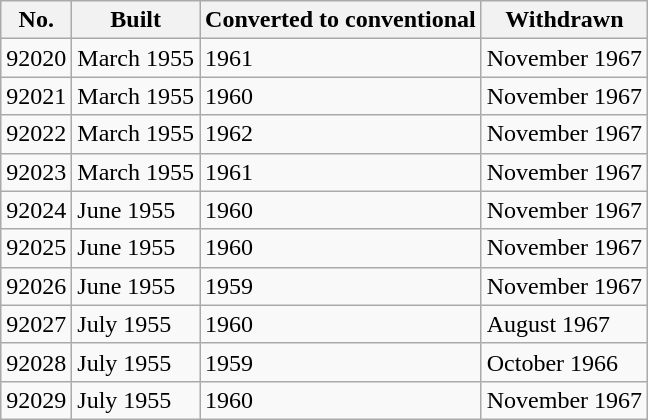<table class="wikitable sortable">
<tr>
<th>No.</th>
<th>Built</th>
<th>Converted to conventional</th>
<th>Withdrawn</th>
</tr>
<tr>
<td>92020</td>
<td>March 1955</td>
<td>1961</td>
<td>November 1967</td>
</tr>
<tr>
<td>92021</td>
<td>March 1955</td>
<td>1960</td>
<td>November 1967</td>
</tr>
<tr>
<td>92022</td>
<td>March 1955</td>
<td>1962</td>
<td>November 1967</td>
</tr>
<tr>
<td>92023</td>
<td>March 1955</td>
<td>1961</td>
<td>November 1967</td>
</tr>
<tr>
<td>92024</td>
<td>June 1955</td>
<td>1960</td>
<td>November 1967</td>
</tr>
<tr>
<td>92025</td>
<td>June 1955</td>
<td>1960</td>
<td>November 1967</td>
</tr>
<tr>
<td>92026</td>
<td>June 1955</td>
<td>1959</td>
<td>November 1967</td>
</tr>
<tr>
<td>92027</td>
<td>July 1955</td>
<td>1960</td>
<td>August 1967</td>
</tr>
<tr>
<td>92028</td>
<td>July 1955</td>
<td>1959</td>
<td>October 1966</td>
</tr>
<tr>
<td>92029</td>
<td>July 1955</td>
<td>1960</td>
<td>November 1967</td>
</tr>
</table>
